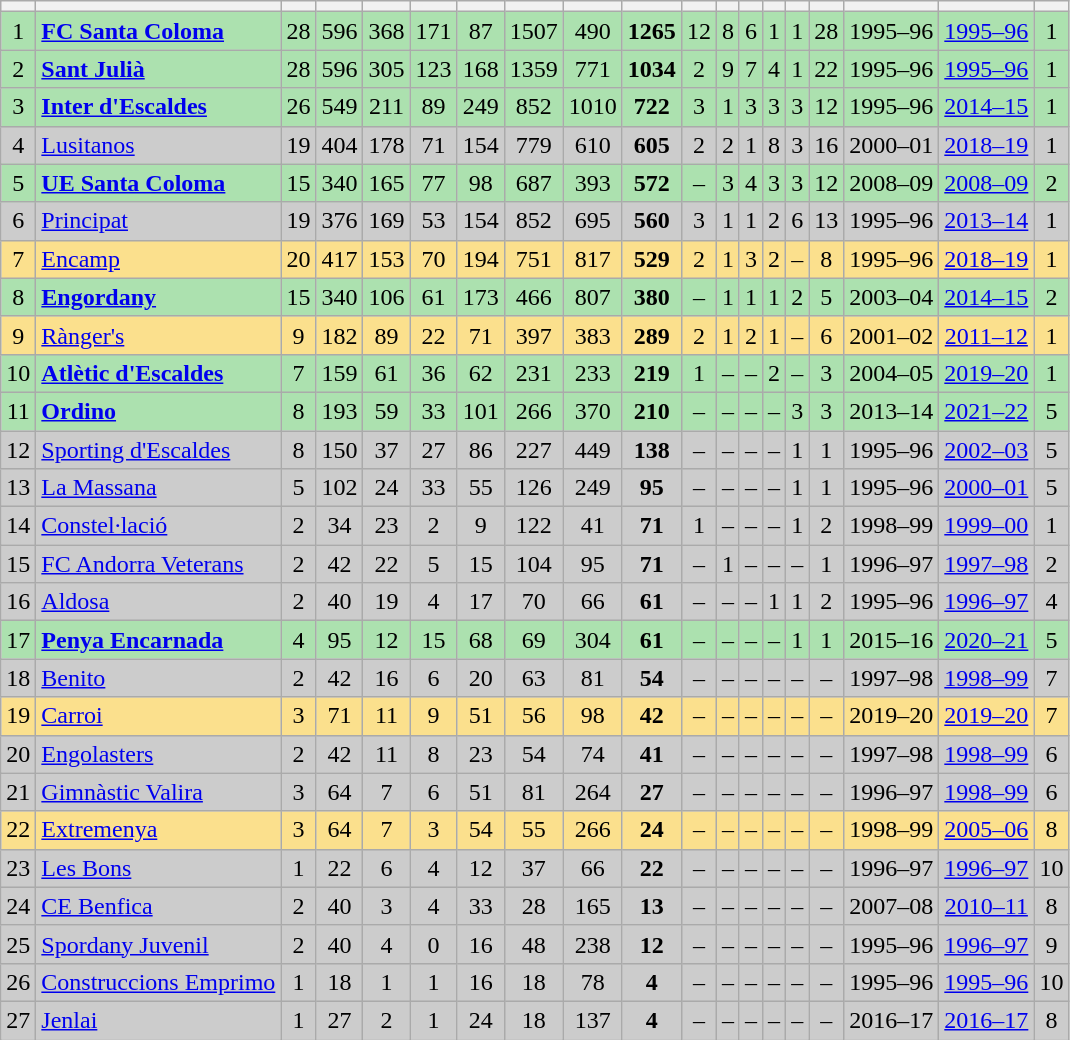<table class="wikitable sortable" style="text-align:center;">
<tr>
<th></th>
<th></th>
<th></th>
<th></th>
<th></th>
<th></th>
<th></th>
<th></th>
<th></th>
<th></th>
<th></th>
<th></th>
<th></th>
<th></th>
<th></th>
<th></th>
<th></th>
<th></th>
<th></th>
</tr>
<tr style="background:#ace1af;">
<td>1</td>
<td align=left><strong><a href='#'>FC Santa Coloma</a></strong></td>
<td>28</td>
<td>596</td>
<td>368</td>
<td>171</td>
<td>87</td>
<td>1507</td>
<td>490</td>
<td><strong>1265</strong></td>
<td>12</td>
<td>8</td>
<td>6</td>
<td>1</td>
<td>1</td>
<td>28</td>
<td>1995–96</td>
<td><a href='#'>1995–96</a></td>
<td>1</td>
</tr>
<tr style="background:#ace1af;">
<td>2</td>
<td align=left><strong><a href='#'>Sant Julià</a></strong></td>
<td>28</td>
<td>596</td>
<td>305</td>
<td>123</td>
<td>168</td>
<td>1359</td>
<td>771</td>
<td><strong>1034</strong></td>
<td>2</td>
<td>9</td>
<td>7</td>
<td>4</td>
<td>1</td>
<td>22</td>
<td>1995–96</td>
<td><a href='#'>1995–96</a></td>
<td>1</td>
</tr>
<tr style="background:#ace1af;">
<td>3</td>
<td align=left><strong><a href='#'>Inter d'Escaldes</a></strong></td>
<td>26</td>
<td>549</td>
<td>211</td>
<td>89</td>
<td>249</td>
<td>852</td>
<td>1010</td>
<td><strong>722</strong></td>
<td>3</td>
<td>1</td>
<td>3</td>
<td>3</td>
<td>3</td>
<td>12</td>
<td>1995–96</td>
<td><a href='#'>2014–15</a></td>
<td>1</td>
</tr>
<tr style="background:#ccc;">
<td>4</td>
<td align=left><a href='#'>Lusitanos</a></td>
<td>19</td>
<td>404</td>
<td>178</td>
<td>71</td>
<td>154</td>
<td>779</td>
<td>610</td>
<td><strong>605</strong></td>
<td>2</td>
<td>2</td>
<td>1</td>
<td>8</td>
<td>3</td>
<td>16</td>
<td>2000–01</td>
<td><a href='#'>2018–19</a></td>
<td>1</td>
</tr>
<tr style="background:#ace1af;">
<td>5</td>
<td align=left><strong><a href='#'>UE Santa Coloma</a></strong></td>
<td>15</td>
<td>340</td>
<td>165</td>
<td>77</td>
<td>98</td>
<td>687</td>
<td>393</td>
<td><strong>572</strong></td>
<td>–</td>
<td>3</td>
<td>4</td>
<td>3</td>
<td>3</td>
<td>12</td>
<td>2008–09</td>
<td><a href='#'>2008–09</a></td>
<td>2</td>
</tr>
<tr style="background:#ccc;">
<td>6</td>
<td align=left><a href='#'>Principat</a></td>
<td>19</td>
<td>376</td>
<td>169</td>
<td>53</td>
<td>154</td>
<td>852</td>
<td>695</td>
<td><strong>560</strong></td>
<td>3</td>
<td>1</td>
<td>1</td>
<td>2</td>
<td>6</td>
<td>13</td>
<td>1995–96</td>
<td><a href='#'>2013–14</a></td>
<td>1</td>
</tr>
<tr style="background:#fbe08d;">
<td>7</td>
<td align=left><a href='#'>Encamp</a></td>
<td>20</td>
<td>417</td>
<td>153</td>
<td>70</td>
<td>194</td>
<td>751</td>
<td>817</td>
<td><strong>529</strong></td>
<td>2</td>
<td>1</td>
<td>3</td>
<td>2</td>
<td>–</td>
<td>8</td>
<td>1995–96</td>
<td><a href='#'>2018–19</a></td>
<td>1</td>
</tr>
<tr style="background:#ace1af;">
<td>8</td>
<td align=left><strong><a href='#'>Engordany</a></strong></td>
<td>15</td>
<td>340</td>
<td>106</td>
<td>61</td>
<td>173</td>
<td>466</td>
<td>807</td>
<td><strong>380</strong></td>
<td>–</td>
<td>1</td>
<td>1</td>
<td>1</td>
<td>2</td>
<td>5</td>
<td>2003–04</td>
<td><a href='#'>2014–15</a></td>
<td>2</td>
</tr>
<tr style="background:#fbe08d;">
<td>9</td>
<td align=left><a href='#'>Rànger's</a></td>
<td>9</td>
<td>182</td>
<td>89</td>
<td>22</td>
<td>71</td>
<td>397</td>
<td>383</td>
<td><strong>289</strong></td>
<td>2</td>
<td>1</td>
<td>2</td>
<td>1</td>
<td>–</td>
<td>6</td>
<td>2001–02</td>
<td><a href='#'>2011–12</a></td>
<td>1</td>
</tr>
<tr style="background:#ace1af;">
<td>10</td>
<td align=left><strong><a href='#'>Atlètic d'Escaldes</a></strong></td>
<td>7</td>
<td>159</td>
<td>61</td>
<td>36</td>
<td>62</td>
<td>231</td>
<td>233</td>
<td><strong>219</strong></td>
<td>1</td>
<td>–</td>
<td>–</td>
<td>2</td>
<td>–</td>
<td>3</td>
<td>2004–05</td>
<td><a href='#'>2019–20</a></td>
<td>1</td>
</tr>
<tr style="background:#ace1af;">
<td>11</td>
<td align=left><strong><a href='#'>Ordino</a></strong></td>
<td>8</td>
<td>193</td>
<td>59</td>
<td>33</td>
<td>101</td>
<td>266</td>
<td>370</td>
<td><strong>210</strong></td>
<td>–</td>
<td>–</td>
<td>–</td>
<td>–</td>
<td>3</td>
<td>3</td>
<td>2013–14</td>
<td><a href='#'>2021–22</a></td>
<td>5</td>
</tr>
<tr style="background:#ccc;">
<td>12</td>
<td align=left><a href='#'>Sporting d'Escaldes</a></td>
<td>8</td>
<td>150</td>
<td>37</td>
<td>27</td>
<td>86</td>
<td>227</td>
<td>449</td>
<td><strong>138</strong></td>
<td>–</td>
<td>–</td>
<td>–</td>
<td>–</td>
<td>1</td>
<td>1</td>
<td>1995–96</td>
<td><a href='#'>2002–03</a></td>
<td>5</td>
</tr>
<tr style="background:#ccc;">
<td>13</td>
<td align=left><a href='#'>La Massana</a></td>
<td>5</td>
<td>102</td>
<td>24</td>
<td>33</td>
<td>55</td>
<td>126</td>
<td>249</td>
<td><strong>95</strong></td>
<td>–</td>
<td>–</td>
<td>–</td>
<td>–</td>
<td>1</td>
<td>1</td>
<td>1995–96</td>
<td><a href='#'>2000–01</a></td>
<td>5</td>
</tr>
<tr style="background:#ccc;">
<td>14</td>
<td align=left><a href='#'>Constel·lació</a></td>
<td>2</td>
<td>34</td>
<td>23</td>
<td>2</td>
<td>9</td>
<td>122</td>
<td>41</td>
<td><strong>71</strong></td>
<td>1</td>
<td>–</td>
<td>–</td>
<td>–</td>
<td>1</td>
<td>2</td>
<td>1998–99</td>
<td><a href='#'>1999–00</a></td>
<td>1</td>
</tr>
<tr style="background:#ccc;">
<td>15</td>
<td align=left><a href='#'>FC Andorra Veterans</a></td>
<td>2</td>
<td>42</td>
<td>22</td>
<td>5</td>
<td>15</td>
<td>104</td>
<td>95</td>
<td><strong>71</strong></td>
<td>–</td>
<td>1</td>
<td>–</td>
<td>–</td>
<td>–</td>
<td>1</td>
<td>1996–97</td>
<td><a href='#'>1997–98</a></td>
<td>2</td>
</tr>
<tr style="background:#ccc;">
<td>16</td>
<td align=left><a href='#'>Aldosa</a></td>
<td>2</td>
<td>40</td>
<td>19</td>
<td>4</td>
<td>17</td>
<td>70</td>
<td>66</td>
<td><strong>61</strong></td>
<td>–</td>
<td>–</td>
<td>–</td>
<td>1</td>
<td>1</td>
<td>2</td>
<td>1995–96</td>
<td><a href='#'>1996–97</a></td>
<td>4</td>
</tr>
<tr style="background:#ace1af;">
<td>17</td>
<td align=left><strong><a href='#'>Penya Encarnada</a></strong></td>
<td>4</td>
<td>95</td>
<td>12</td>
<td>15</td>
<td>68</td>
<td>69</td>
<td>304</td>
<td><strong>61</strong></td>
<td>–</td>
<td>–</td>
<td>–</td>
<td>–</td>
<td>1</td>
<td>1</td>
<td>2015–16</td>
<td><a href='#'>2020–21</a></td>
<td>5</td>
</tr>
<tr style="background:#ccc;">
<td>18</td>
<td align=left><a href='#'>Benito</a></td>
<td>2</td>
<td>42</td>
<td>16</td>
<td>6</td>
<td>20</td>
<td>63</td>
<td>81</td>
<td><strong>54</strong></td>
<td>–</td>
<td>–</td>
<td>–</td>
<td>–</td>
<td>–</td>
<td>–</td>
<td>1997–98</td>
<td><a href='#'>1998–99</a></td>
<td>7</td>
</tr>
<tr style="background:#fbe08d;">
<td>19</td>
<td align=left><a href='#'>Carroi</a></td>
<td>3</td>
<td>71</td>
<td>11</td>
<td>9</td>
<td>51</td>
<td>56</td>
<td>98</td>
<td><strong>42</strong></td>
<td>–</td>
<td>–</td>
<td>–</td>
<td>–</td>
<td>–</td>
<td>–</td>
<td>2019–20</td>
<td><a href='#'>2019–20</a></td>
<td>7</td>
</tr>
<tr style="background:#ccc;">
<td>20</td>
<td align=left><a href='#'>Engolasters</a></td>
<td>2</td>
<td>42</td>
<td>11</td>
<td>8</td>
<td>23</td>
<td>54</td>
<td>74</td>
<td><strong>41</strong></td>
<td>–</td>
<td>–</td>
<td>–</td>
<td>–</td>
<td>–</td>
<td>–</td>
<td>1997–98</td>
<td><a href='#'>1998–99</a></td>
<td>6</td>
</tr>
<tr style="background:#ccc;">
<td>21</td>
<td align=left><a href='#'>Gimnàstic Valira</a></td>
<td>3</td>
<td>64</td>
<td>7</td>
<td>6</td>
<td>51</td>
<td>81</td>
<td>264</td>
<td><strong>27</strong></td>
<td>–</td>
<td>–</td>
<td>–</td>
<td>–</td>
<td>–</td>
<td>–</td>
<td>1996–97</td>
<td><a href='#'>1998–99</a></td>
<td>6</td>
</tr>
<tr style="background:#fbe08d;">
<td>22</td>
<td align=left><a href='#'>Extremenya</a></td>
<td>3</td>
<td>64</td>
<td>7</td>
<td>3</td>
<td>54</td>
<td>55</td>
<td>266</td>
<td><strong>24</strong></td>
<td>–</td>
<td>–</td>
<td>–</td>
<td>–</td>
<td>–</td>
<td>–</td>
<td>1998–99</td>
<td><a href='#'>2005–06</a></td>
<td>8</td>
</tr>
<tr style="background:#ccc;">
<td>23</td>
<td align=left><a href='#'>Les Bons</a></td>
<td>1</td>
<td>22</td>
<td>6</td>
<td>4</td>
<td>12</td>
<td>37</td>
<td>66</td>
<td><strong>22</strong></td>
<td>–</td>
<td>–</td>
<td>–</td>
<td>–</td>
<td>–</td>
<td>–</td>
<td>1996–97</td>
<td><a href='#'>1996–97</a></td>
<td>10</td>
</tr>
<tr style="background:#ccc;">
<td>24</td>
<td align=left><a href='#'>CE Benfica</a></td>
<td>2</td>
<td>40</td>
<td>3</td>
<td>4</td>
<td>33</td>
<td>28</td>
<td>165</td>
<td><strong>13</strong></td>
<td>–</td>
<td>–</td>
<td>–</td>
<td>–</td>
<td>–</td>
<td>–</td>
<td>2007–08</td>
<td><a href='#'>2010–11</a></td>
<td>8</td>
</tr>
<tr style="background:#ccc;">
<td>25</td>
<td align=left><a href='#'>Spordany Juvenil</a></td>
<td>2</td>
<td>40</td>
<td>4</td>
<td>0</td>
<td>16</td>
<td>48</td>
<td>238</td>
<td><strong>12</strong></td>
<td>–</td>
<td>–</td>
<td>–</td>
<td>–</td>
<td>–</td>
<td>–</td>
<td>1995–96</td>
<td><a href='#'>1996–97</a></td>
<td>9</td>
</tr>
<tr style="background:#ccc;">
<td>26</td>
<td align=left><a href='#'>Construccions Emprimo</a></td>
<td>1</td>
<td>18</td>
<td>1</td>
<td>1</td>
<td>16</td>
<td>18</td>
<td>78</td>
<td><strong>4</strong></td>
<td>–</td>
<td>–</td>
<td>–</td>
<td>–</td>
<td>–</td>
<td>–</td>
<td>1995–96</td>
<td><a href='#'>1995–96</a></td>
<td>10</td>
</tr>
<tr style="background:#ccc;">
<td>27</td>
<td align=left><a href='#'>Jenlai</a></td>
<td>1</td>
<td>27</td>
<td>2</td>
<td>1</td>
<td>24</td>
<td>18</td>
<td>137</td>
<td><strong>4</strong></td>
<td>–</td>
<td>–</td>
<td>–</td>
<td>–</td>
<td>–</td>
<td>–</td>
<td>2016–17</td>
<td><a href='#'>2016–17</a></td>
<td>8</td>
</tr>
</table>
